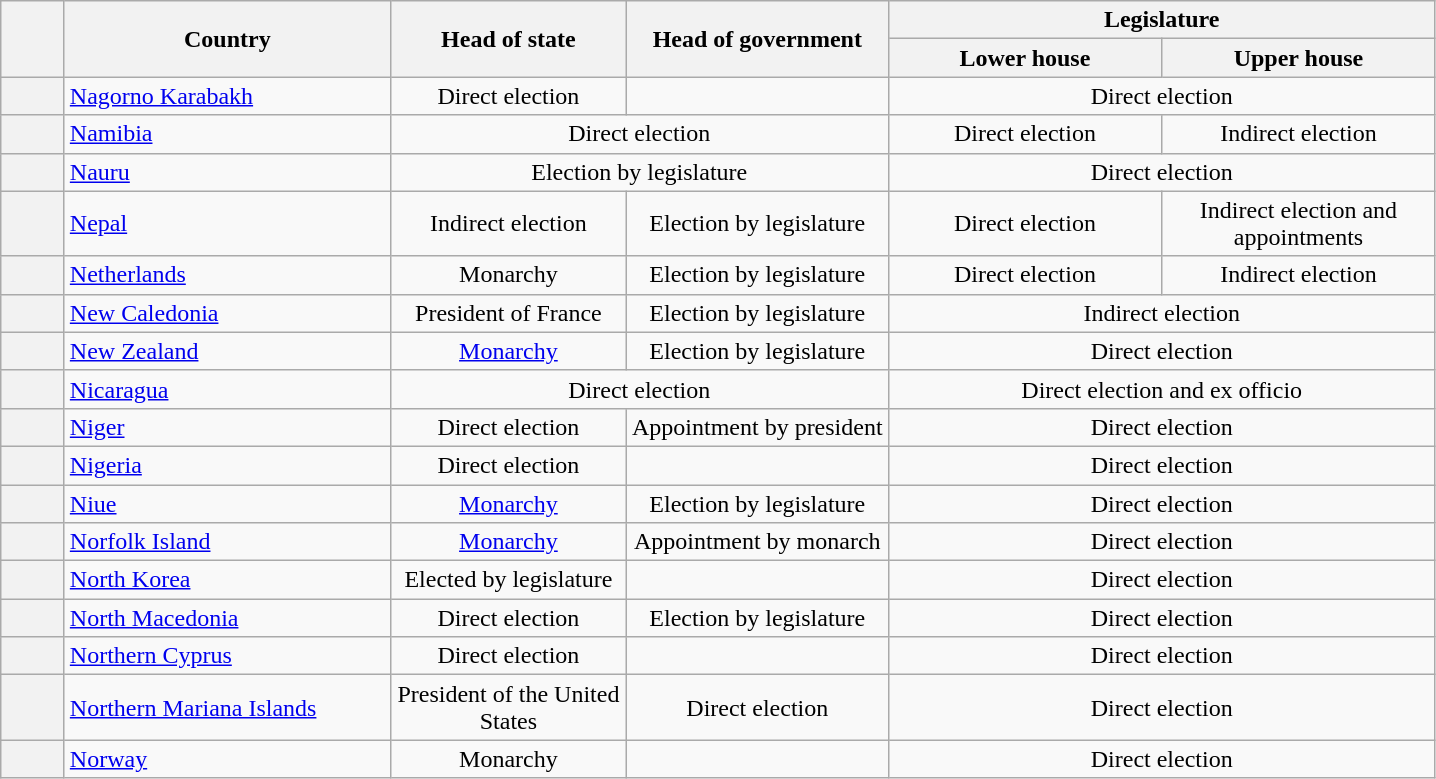<table class="wikitable" style="text-align:center">
<tr>
<th width=35 rowspan=2></th>
<th width=210 rowspan=2>Country</th>
<th width=150 rowspan=2>Head of state</th>
<th rowspan="2">Head of government</th>
<th colspan=2>Legislature</th>
</tr>
<tr>
<th width=175>Lower house</th>
<th width=175>Upper house</th>
</tr>
<tr>
<th></th>
<td style="text-align:left"><a href='#'>Nagorno Karabakh</a></td>
<td>Direct election</td>
<td></td>
<td colspan=2>Direct election</td>
</tr>
<tr>
<th></th>
<td style="text-align:left"><a href='#'>Namibia</a></td>
<td colspan=2>Direct election</td>
<td>Direct election</td>
<td>Indirect election</td>
</tr>
<tr>
<th></th>
<td style="text-align:left"><a href='#'>Nauru</a></td>
<td colspan=2>Election by legislature</td>
<td colspan=2>Direct election</td>
</tr>
<tr>
<th></th>
<td style="text-align:left"><a href='#'>Nepal</a></td>
<td>Indirect election</td>
<td>Election by legislature</td>
<td>Direct election</td>
<td>Indirect election and appointments</td>
</tr>
<tr>
<th></th>
<td style="text-align:left"><a href='#'>Netherlands</a></td>
<td>Monarchy</td>
<td>Election by legislature</td>
<td>Direct election</td>
<td>Indirect election</td>
</tr>
<tr>
<th></th>
<td style="text-align:left"><a href='#'>New Caledonia</a></td>
<td>President of France</td>
<td>Election by legislature</td>
<td colspan=2>Indirect election</td>
</tr>
<tr>
<th></th>
<td style="text-align:left"><a href='#'>New Zealand</a></td>
<td><a href='#'>Monarchy</a></td>
<td>Election by legislature</td>
<td colspan=2>Direct election</td>
</tr>
<tr>
<th></th>
<td style="text-align:left"><a href='#'>Nicaragua</a></td>
<td colspan=2>Direct election</td>
<td colspan=2>Direct election and ex officio</td>
</tr>
<tr>
<th></th>
<td style="text-align:left"><a href='#'>Niger</a></td>
<td>Direct election</td>
<td>Appointment by president</td>
<td colspan=2>Direct election</td>
</tr>
<tr>
<th></th>
<td style="text-align:left"><a href='#'>Nigeria</a></td>
<td>Direct election</td>
<td></td>
<td colspan=2>Direct election</td>
</tr>
<tr>
<th></th>
<td style="text-align:left"><a href='#'>Niue</a></td>
<td><a href='#'>Monarchy</a></td>
<td>Election by legislature</td>
<td colspan=2>Direct election</td>
</tr>
<tr>
<th></th>
<td style="text-align:left"><a href='#'>Norfolk Island</a></td>
<td><a href='#'>Monarchy</a></td>
<td>Appointment by monarch</td>
<td colspan=2>Direct election</td>
</tr>
<tr>
<th></th>
<td style="text-align:left"><a href='#'>North Korea</a></td>
<td>Elected by legislature</td>
<td></td>
<td colspan=2>Direct election</td>
</tr>
<tr>
<th></th>
<td style="text-align:left"><a href='#'>North Macedonia</a></td>
<td>Direct election</td>
<td>Election by legislature</td>
<td colspan=2>Direct election</td>
</tr>
<tr>
<th></th>
<td style="text-align:left"><a href='#'>Northern Cyprus</a></td>
<td>Direct election</td>
<td></td>
<td colspan=2>Direct election</td>
</tr>
<tr>
<th></th>
<td style="text-align:left"><a href='#'>Northern Mariana Islands</a></td>
<td>President of the United States</td>
<td>Direct election</td>
<td colspan=2>Direct election</td>
</tr>
<tr>
<th></th>
<td style="text-align:left"><a href='#'>Norway</a></td>
<td>Monarchy</td>
<td></td>
<td colspan=2>Direct election</td>
</tr>
</table>
